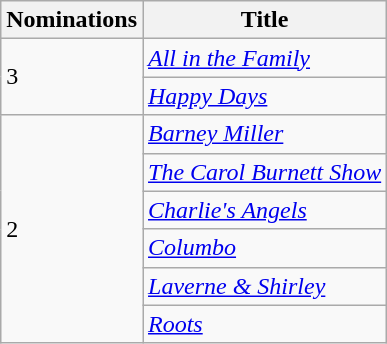<table class="wikitable">
<tr>
<th>Nominations</th>
<th>Title</th>
</tr>
<tr>
<td rowspan="2">3</td>
<td><em><a href='#'>All in the Family</a></em></td>
</tr>
<tr>
<td><em><a href='#'>Happy Days</a></em></td>
</tr>
<tr>
<td rowspan="6">2</td>
<td><em><a href='#'>Barney Miller</a></em></td>
</tr>
<tr>
<td><em><a href='#'>The Carol Burnett Show</a></em></td>
</tr>
<tr>
<td><em><a href='#'>Charlie's Angels</a></em></td>
</tr>
<tr>
<td><em><a href='#'>Columbo</a></em></td>
</tr>
<tr>
<td><em><a href='#'>Laverne & Shirley</a></em></td>
</tr>
<tr>
<td><em><a href='#'>Roots</a></em></td>
</tr>
</table>
